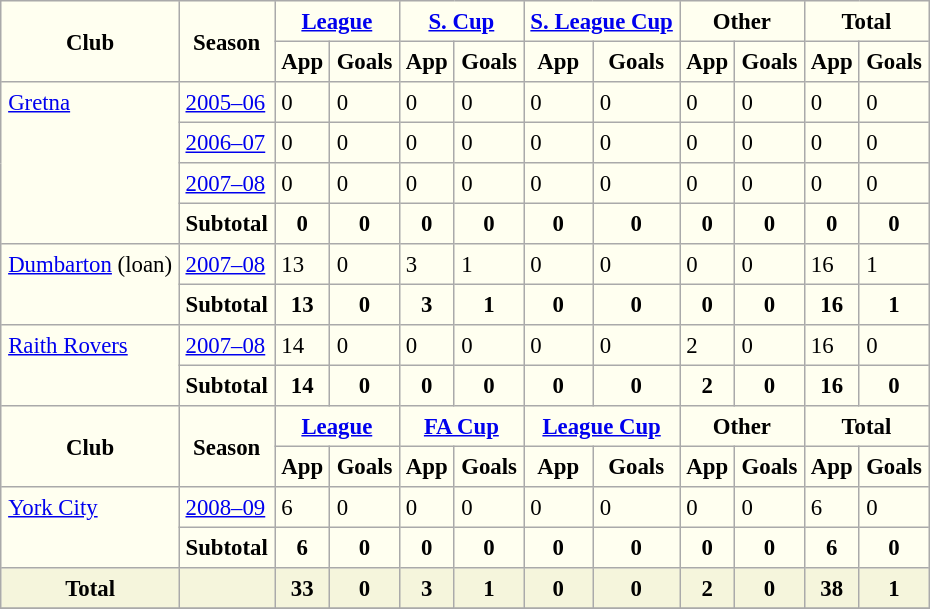<table border=1 align=center cellpadding=4 cellspacing=2 style="background: ivory; font-size: 95%; border: 1px #aaaaaa solid; border-collapse: collapse; clear:center">
<tr>
<th rowspan="2">Club</th>
<th rowspan="2">Season</th>
<th colspan="2"><a href='#'>League</a></th>
<th colspan="2"><a href='#'>S. Cup</a></th>
<th colspan="2"><a href='#'>S. League Cup</a></th>
<th colspan="2">Other</th>
<th colspan="2">Total</th>
</tr>
<tr>
<th>App</th>
<th>Goals</th>
<th>App</th>
<th>Goals</th>
<th>App</th>
<th>Goals</th>
<th>App</th>
<th>Goals</th>
<th>App</th>
<th>Goals</th>
</tr>
<tr>
<td rowspan="4" valign=top><a href='#'>Gretna</a></td>
<td><a href='#'>2005–06</a></td>
<td>0</td>
<td>0</td>
<td>0</td>
<td>0</td>
<td>0</td>
<td>0</td>
<td>0</td>
<td>0</td>
<td>0</td>
<td>0</td>
</tr>
<tr>
<td><a href='#'>2006–07</a></td>
<td>0</td>
<td>0</td>
<td>0</td>
<td>0</td>
<td>0</td>
<td>0</td>
<td>0</td>
<td>0</td>
<td>0</td>
<td>0</td>
</tr>
<tr>
<td><a href='#'>2007–08</a></td>
<td>0</td>
<td>0</td>
<td>0</td>
<td>0</td>
<td>0</td>
<td>0</td>
<td>0</td>
<td>0</td>
<td>0</td>
<td>0</td>
</tr>
<tr>
<th>Subtotal</th>
<th>0</th>
<th>0</th>
<th>0</th>
<th>0</th>
<th>0</th>
<th>0</th>
<th>0</th>
<th>0</th>
<th>0</th>
<th>0</th>
</tr>
<tr>
<td rowspan="2" valign=top><a href='#'>Dumbarton</a> (loan)</td>
<td><a href='#'>2007–08</a></td>
<td>13</td>
<td>0</td>
<td>3</td>
<td>1</td>
<td>0</td>
<td>0</td>
<td>0</td>
<td>0</td>
<td>16</td>
<td>1</td>
</tr>
<tr>
<th>Subtotal</th>
<th>13</th>
<th>0</th>
<th>3</th>
<th>1</th>
<th>0</th>
<th>0</th>
<th>0</th>
<th>0</th>
<th>16</th>
<th>1</th>
</tr>
<tr>
<td rowspan="2" valign=top><a href='#'>Raith Rovers</a></td>
<td><a href='#'>2007–08</a></td>
<td>14</td>
<td>0</td>
<td>0</td>
<td>0</td>
<td>0</td>
<td>0</td>
<td>2</td>
<td>0</td>
<td>16</td>
<td>0</td>
</tr>
<tr>
<th>Subtotal</th>
<th>14</th>
<th>0</th>
<th>0</th>
<th>0</th>
<th>0</th>
<th>0</th>
<th>2</th>
<th>0</th>
<th>16</th>
<th>0</th>
</tr>
<tr>
<th rowspan="2">Club</th>
<th rowspan="2">Season</th>
<th colspan="2"><a href='#'>League</a></th>
<th colspan="2"><a href='#'>FA Cup</a></th>
<th colspan="2"><a href='#'>League Cup</a></th>
<th colspan="2">Other</th>
<th colspan="2">Total</th>
</tr>
<tr>
<th>App</th>
<th>Goals</th>
<th>App</th>
<th>Goals</th>
<th>App</th>
<th>Goals</th>
<th>App</th>
<th>Goals</th>
<th>App</th>
<th>Goals</th>
</tr>
<tr>
<td rowspan="2" valign=top><a href='#'>York City</a></td>
<td><a href='#'>2008–09</a></td>
<td>6</td>
<td>0</td>
<td>0</td>
<td>0</td>
<td>0</td>
<td>0</td>
<td>0</td>
<td>0</td>
<td>6</td>
<td>0</td>
</tr>
<tr>
<th>Subtotal</th>
<th>6</th>
<th>0</th>
<th>0</th>
<th>0</th>
<th>0</th>
<th>0</th>
<th>0</th>
<th>0</th>
<th>6</th>
<th>0</th>
</tr>
<tr>
<th style="background:beige">Total</th>
<th style="background:beige" colspan="1"></th>
<th style="background:beige">33</th>
<th style="background:beige">0</th>
<th style="background:beige">3</th>
<th style="background:beige">1</th>
<th style="background:beige">0</th>
<th style="background:beige">0</th>
<th style="background:beige">2</th>
<th style="background:beige">0</th>
<th style="background:beige">38</th>
<th style="background:beige">1</th>
</tr>
<tr>
</tr>
</table>
